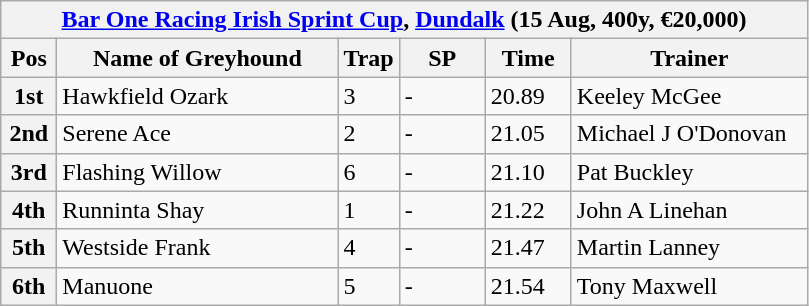<table class="wikitable">
<tr>
<th colspan="6"><a href='#'>Bar One Racing Irish Sprint Cup</a>, <a href='#'>Dundalk</a> (15 Aug, 400y, €20,000)</th>
</tr>
<tr>
<th width=30>Pos</th>
<th width=180>Name of Greyhound</th>
<th width=30>Trap</th>
<th width=50>SP</th>
<th width=50>Time</th>
<th width=150>Trainer</th>
</tr>
<tr>
<th>1st</th>
<td>Hawkfield Ozark</td>
<td>3</td>
<td>-</td>
<td>20.89</td>
<td>Keeley McGee</td>
</tr>
<tr>
<th>2nd</th>
<td>Serene Ace</td>
<td>2</td>
<td>-</td>
<td>21.05</td>
<td>Michael J O'Donovan</td>
</tr>
<tr>
<th>3rd</th>
<td>Flashing Willow</td>
<td>6</td>
<td>-</td>
<td>21.10</td>
<td>Pat Buckley</td>
</tr>
<tr>
<th>4th</th>
<td>Runninta Shay</td>
<td>1</td>
<td>-</td>
<td>21.22</td>
<td>John A Linehan</td>
</tr>
<tr>
<th>5th</th>
<td>Westside Frank</td>
<td>4</td>
<td>-</td>
<td>21.47</td>
<td>Martin Lanney</td>
</tr>
<tr>
<th>6th</th>
<td>Manuone</td>
<td>5</td>
<td>-</td>
<td>21.54</td>
<td>Tony Maxwell</td>
</tr>
</table>
